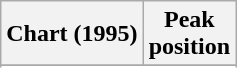<table class="wikitable sortable plainrowheaders" style="text-align:center">
<tr>
<th scope="col">Chart (1995)</th>
<th scope="col">Peak<br> position</th>
</tr>
<tr>
</tr>
<tr>
</tr>
</table>
